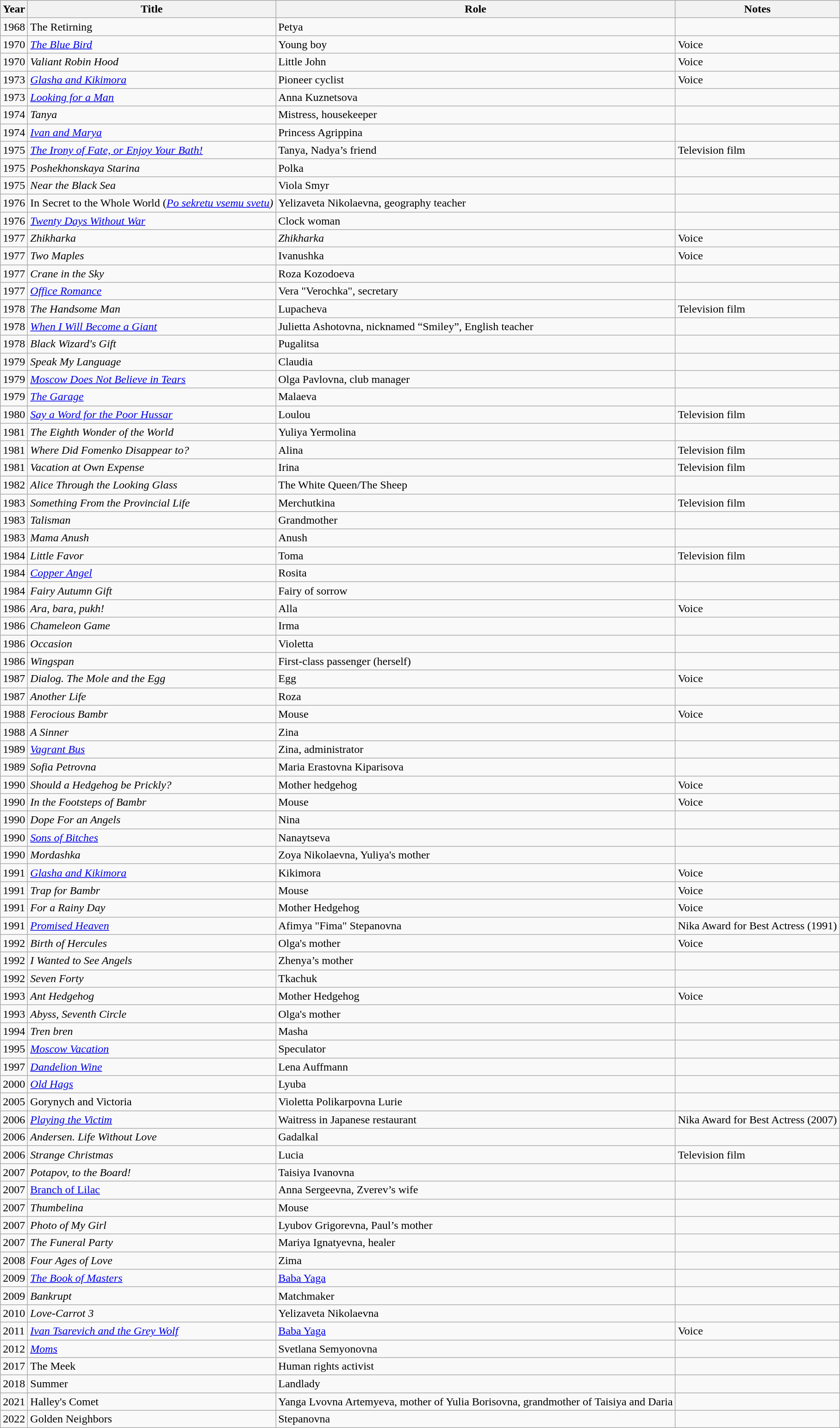<table Class="wikitable sortable">
<tr>
<th>Year</th>
<th>Title</th>
<th>Role</th>
<th class="unsortable">Notes</th>
</tr>
<tr>
<td>1968</td>
<td>The Retirning</td>
<td>Petya</td>
<td></td>
</tr>
<tr>
<td>1970</td>
<td><em><a href='#'>The Blue Bird</a></em></td>
<td>Young boy</td>
<td>Voice</td>
</tr>
<tr>
<td>1970</td>
<td><em>Valiant Robin Hood</em></td>
<td>Little John</td>
<td>Voice</td>
</tr>
<tr>
<td>1973</td>
<td><em><a href='#'>Glasha and Kikimora</a></em></td>
<td>Pioneer cyclist</td>
<td>Voice</td>
</tr>
<tr>
<td>1973</td>
<td><em><a href='#'>Looking for a Man</a></em></td>
<td>Anna Kuznetsova</td>
<td></td>
</tr>
<tr>
<td>1974</td>
<td><em>Tanya</em></td>
<td>Mistress, housekeeper</td>
<td></td>
</tr>
<tr>
<td>1974</td>
<td><em><a href='#'>Ivan and Marya</a></em></td>
<td>Princess Agrippina</td>
<td></td>
</tr>
<tr>
<td>1975</td>
<td><em><a href='#'>The Irony of Fate, or Enjoy Your Bath!</a></em></td>
<td>Tanya, Nadya’s friend</td>
<td>Television film</td>
</tr>
<tr>
<td>1975</td>
<td><em>Poshekhonskaya Starina</em></td>
<td>Polka</td>
<td></td>
</tr>
<tr>
<td>1975</td>
<td><em>Near the Black Sea</em></td>
<td>Viola Smyr</td>
<td></td>
</tr>
<tr>
<td>1976</td>
<td>In Secret to the Whole World (<em><a href='#'>Po sekretu vsemu svetu</a>)</em></td>
<td>Yelizaveta Nikolaevna, geography teacher</td>
<td></td>
</tr>
<tr>
<td>1976</td>
<td><em><a href='#'>Twenty Days Without War</a></em></td>
<td>Clock woman</td>
<td></td>
</tr>
<tr>
<td>1977</td>
<td><em>Zhikharka</em></td>
<td><em>Zhikharka</em></td>
<td>Voice</td>
</tr>
<tr>
<td>1977</td>
<td><em>Two Maples</em></td>
<td>Ivanushka</td>
<td>Voice</td>
</tr>
<tr>
<td>1977</td>
<td><em>Crane in the Sky</em></td>
<td>Roza Kozodoeva</td>
<td></td>
</tr>
<tr>
<td>1977</td>
<td><em><a href='#'>Office Romance</a></em></td>
<td>Vera "Verochka", secretary</td>
<td></td>
</tr>
<tr>
<td>1978</td>
<td><em>The Handsome Man</em></td>
<td>Lupacheva</td>
<td>Television film</td>
</tr>
<tr>
<td>1978</td>
<td><em><a href='#'>When I Will Become a Giant</a></em></td>
<td>Julietta Ashotovna, nicknamed “Smiley”, English teacher</td>
<td></td>
</tr>
<tr>
<td>1978</td>
<td><em>Black Wizard's Gift</em></td>
<td>Pugalitsa</td>
<td></td>
</tr>
<tr>
<td>1979</td>
<td><em>Speak My Language</em></td>
<td>Claudia</td>
<td></td>
</tr>
<tr>
<td>1979</td>
<td><em><a href='#'>Moscow Does Not Believe in Tears</a></em></td>
<td>Olga Pavlovna, club manager</td>
<td></td>
</tr>
<tr>
<td>1979</td>
<td><em><a href='#'>The Garage</a></em></td>
<td>Malaeva</td>
<td></td>
</tr>
<tr>
<td>1980</td>
<td><em><a href='#'>Say a Word for the Poor Hussar</a></em></td>
<td>Loulou</td>
<td>Television film</td>
</tr>
<tr>
<td>1981</td>
<td><em>The Eighth Wonder of the World</em></td>
<td>Yuliya Yermolina</td>
<td></td>
</tr>
<tr>
<td>1981</td>
<td><em>Where Did Fomenko Disappear to?</em></td>
<td>Alina</td>
<td>Television film</td>
</tr>
<tr>
<td>1981</td>
<td><em>Vacation at Own Expense</em></td>
<td>Irina</td>
<td>Television film</td>
</tr>
<tr>
<td>1982</td>
<td><em>Alice Through the Looking Glass</em></td>
<td>The White Queen/The Sheep</td>
<td></td>
</tr>
<tr>
<td>1983</td>
<td><em>Something From the Provincial Life</em></td>
<td>Merchutkina</td>
<td>Television film</td>
</tr>
<tr>
<td>1983</td>
<td><em>Talisman</em></td>
<td>Grandmother</td>
<td></td>
</tr>
<tr>
<td>1983</td>
<td><em>Mama Anush</em></td>
<td>Anush</td>
<td></td>
</tr>
<tr>
<td>1984</td>
<td><em>Little Favor</em></td>
<td>Toma</td>
<td>Television film</td>
</tr>
<tr>
<td>1984</td>
<td><em><a href='#'>Copper Angel</a></em></td>
<td>Rosita</td>
<td></td>
</tr>
<tr>
<td>1984</td>
<td><em>Fairy Autumn Gift</em></td>
<td>Fairy of sorrow</td>
<td></td>
</tr>
<tr>
<td>1986</td>
<td><em>Ara, bara, pukh!</em></td>
<td>Alla</td>
<td>Voice</td>
</tr>
<tr>
<td>1986</td>
<td><em>Chameleon Game</em></td>
<td>Irma</td>
<td></td>
</tr>
<tr>
<td>1986</td>
<td><em>Occasion</em></td>
<td>Violetta</td>
<td></td>
</tr>
<tr>
<td>1986</td>
<td><em>Wingspan</em></td>
<td>First-class passenger (herself)</td>
<td></td>
</tr>
<tr>
<td>1987</td>
<td><em>Dialog. The Mole and the Egg</em></td>
<td>Egg</td>
<td>Voice</td>
</tr>
<tr>
<td>1987</td>
<td><em>Another Life</em></td>
<td>Roza</td>
<td></td>
</tr>
<tr>
<td>1988</td>
<td><em>Ferocious Bambr</em></td>
<td>Mouse</td>
<td>Voice</td>
</tr>
<tr>
<td>1988</td>
<td><em>A Sinner</em></td>
<td>Zina</td>
<td></td>
</tr>
<tr>
<td>1989</td>
<td><em><a href='#'>Vagrant Bus</a></em></td>
<td>Zina, administrator</td>
<td></td>
</tr>
<tr>
<td>1989</td>
<td><em>Sofia Petrovna</em></td>
<td>Maria Erastovna Kiparisova</td>
<td></td>
</tr>
<tr>
<td>1990</td>
<td><em>Should a Hedgehog be Prickly?</em></td>
<td>Mother hedgehog</td>
<td>Voice</td>
</tr>
<tr>
<td>1990</td>
<td><em>In the Footsteps of Bambr</em></td>
<td>Mouse</td>
<td>Voice</td>
</tr>
<tr>
<td>1990</td>
<td><em>Dope For an Angels</em></td>
<td>Nina</td>
<td></td>
</tr>
<tr>
<td>1990</td>
<td><em><a href='#'>Sons of Bitches</a></em></td>
<td>Nanaytseva</td>
<td></td>
</tr>
<tr>
<td>1990</td>
<td><em>Mordashka</em></td>
<td>Zoya Nikolaevna, Yuliya's mother</td>
<td></td>
</tr>
<tr>
<td>1991</td>
<td><em><a href='#'>Glasha and Kikimora</a></em></td>
<td>Kikimora</td>
<td>Voice</td>
</tr>
<tr>
<td>1991</td>
<td><em>Trap for Bambr</em></td>
<td>Mouse</td>
<td>Voice</td>
</tr>
<tr>
<td>1991</td>
<td><em>For a Rainy Day</em></td>
<td>Mother Hedgehog</td>
<td>Voice</td>
</tr>
<tr>
<td>1991</td>
<td><em><a href='#'>Promised Heaven</a></em></td>
<td>Afimya "Fima" Stepanovna</td>
<td>Nika Award for Best Actress (1991)</td>
</tr>
<tr>
<td>1992</td>
<td><em>Birth of Hercules</em></td>
<td>Olga's mother</td>
<td>Voice</td>
</tr>
<tr>
<td>1992</td>
<td><em>I Wanted to See Angels</em></td>
<td>Zhenya’s mother</td>
<td></td>
</tr>
<tr>
<td>1992</td>
<td><em>Seven Forty</em></td>
<td>Tkachuk</td>
<td></td>
</tr>
<tr>
<td>1993</td>
<td><em>Ant Hedgehog</em></td>
<td>Mother Hedgehog</td>
<td>Voice</td>
</tr>
<tr>
<td>1993</td>
<td><em>Abyss, Seventh Circle</em></td>
<td>Olga's mother</td>
<td></td>
</tr>
<tr>
<td>1994</td>
<td><em>Tren bren</em></td>
<td>Masha</td>
<td></td>
</tr>
<tr>
<td>1995</td>
<td><em><a href='#'>Moscow Vacation</a></em></td>
<td>Speculator</td>
<td></td>
</tr>
<tr>
<td>1997</td>
<td><em><a href='#'>Dandelion Wine</a></em></td>
<td>Lena Auffmann</td>
<td></td>
</tr>
<tr>
<td>2000</td>
<td><em><a href='#'>Old Hags</a></em></td>
<td>Lyuba</td>
<td></td>
</tr>
<tr>
<td>2005</td>
<td>Gorynych and Victoria</td>
<td>Violetta Polikarpovna Lurie</td>
<td></td>
</tr>
<tr>
<td>2006</td>
<td><em><a href='#'>Playing the Victim</a></em></td>
<td>Waitress in Japanese restaurant</td>
<td>Nika Award for Best Actress (2007)</td>
</tr>
<tr>
<td>2006</td>
<td><em>Andersen. Life Without Love</em></td>
<td>Gadalkal</td>
<td></td>
</tr>
<tr>
<td>2006</td>
<td><em>Strange Christmas</em></td>
<td>Lucia</td>
<td>Television film</td>
</tr>
<tr>
<td>2007</td>
<td><em>Potapov, to the Board!</em></td>
<td>Taisiya Ivanovna</td>
<td></td>
</tr>
<tr>
<td>2007</td>
<td><a href='#'>Branch of Lilac</a></td>
<td>Anna Sergeevna, Zverev’s wife</td>
<td></td>
</tr>
<tr>
<td>2007</td>
<td><em>Thumbelina</em></td>
<td>Mouse</td>
<td></td>
</tr>
<tr>
<td>2007</td>
<td><em>Photo of My Girl</em></td>
<td>Lyubov Grigorevna, Paul’s mother</td>
<td></td>
</tr>
<tr>
<td>2007</td>
<td><em>The Funeral Party</em></td>
<td>Mariya Ignatyevna, healer</td>
<td></td>
</tr>
<tr>
<td>2008</td>
<td><em>Four Ages of Love</em></td>
<td>Zima</td>
<td></td>
</tr>
<tr>
<td>2009</td>
<td><em><a href='#'>The Book of Masters</a></em></td>
<td><a href='#'>Baba Yaga</a></td>
<td></td>
</tr>
<tr>
<td>2009</td>
<td><em>Bankrupt</em></td>
<td>Matchmaker</td>
<td></td>
</tr>
<tr>
<td>2010</td>
<td><em>Love-Carrot 3</em></td>
<td>Yelizaveta Nikolaevna</td>
<td></td>
</tr>
<tr>
<td>2011</td>
<td><em><a href='#'>Ivan Tsarevich and the Grey Wolf</a></em></td>
<td><a href='#'>Baba Yaga</a></td>
<td>Voice</td>
</tr>
<tr>
<td>2012</td>
<td><em><a href='#'>Moms</a></em></td>
<td>Svetlana Semyonovna</td>
<td></td>
</tr>
<tr>
<td>2017</td>
<td>The Meek</td>
<td>Human rights activist</td>
<td></td>
</tr>
<tr>
<td>2018</td>
<td>Summer</td>
<td>Landlady</td>
<td></td>
</tr>
<tr>
<td>2021</td>
<td>Halley's Comet</td>
<td>Yanga Lvovna Artemyeva, mother of Yulia Borisovna, grandmother of Taisiya and Daria</td>
<td></td>
</tr>
<tr>
<td>2022</td>
<td>Golden Neighbors</td>
<td>Stepanovna</td>
<td></td>
</tr>
</table>
